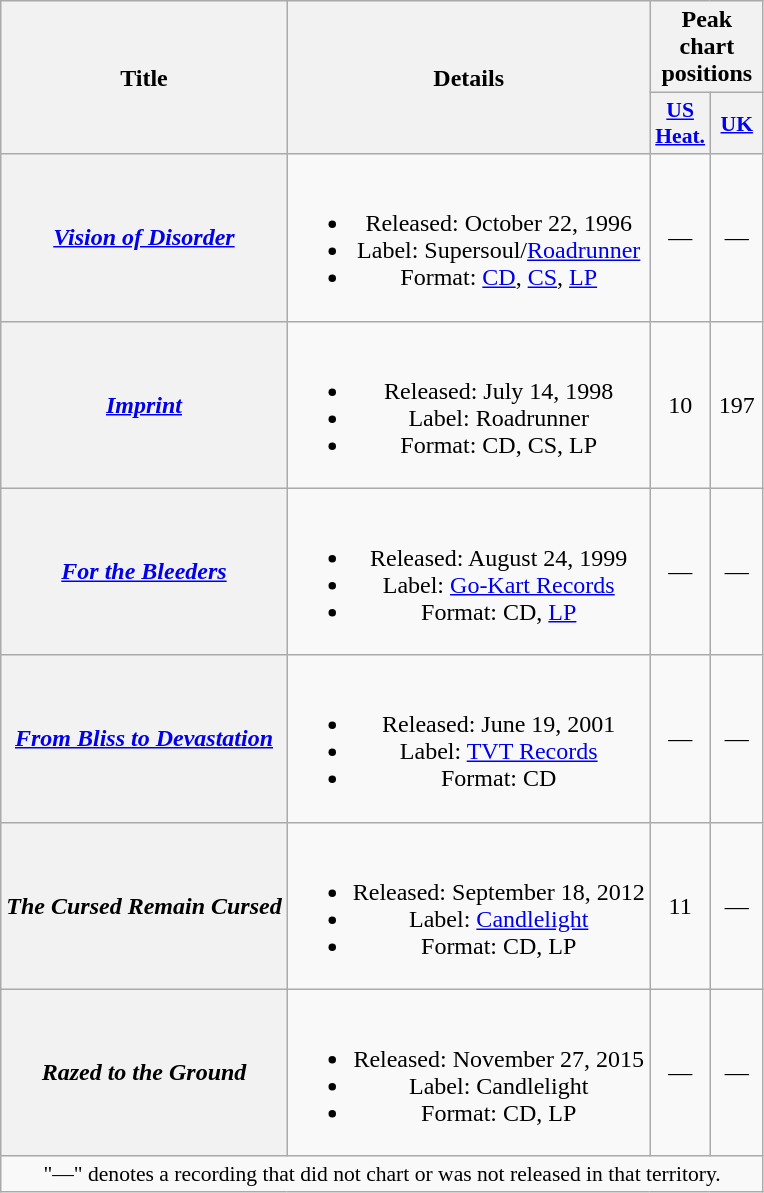<table class="wikitable plainrowheaders" style="text-align:center;" border="1">
<tr>
<th rowspan="2">Title</th>
<th rowspan="2">Details</th>
<th colspan="2">Peak chart positions</th>
</tr>
<tr>
<th scope="col" style="width:2em;font-size:90%;"><a href='#'>US<br>Heat.</a><br></th>
<th scope="col" style="width:2em;font-size:90%;"><a href='#'>UK</a><br></th>
</tr>
<tr>
<th scope="row"><em><a href='#'>Vision of Disorder</a></em></th>
<td><br><ul><li>Released: October 22, 1996</li><li>Label: Supersoul/<a href='#'>Roadrunner</a></li><li>Format: <a href='#'>CD</a>, <a href='#'>CS</a>, <a href='#'>LP</a></li></ul></td>
<td>—</td>
<td>—</td>
</tr>
<tr>
<th scope="row"><em><a href='#'>Imprint</a></em></th>
<td><br><ul><li>Released: July 14, 1998</li><li>Label: Roadrunner</li><li>Format: CD, CS, LP</li></ul></td>
<td>10</td>
<td>197</td>
</tr>
<tr>
<th scope="row"><em><a href='#'>For the Bleeders</a></em></th>
<td><br><ul><li>Released: August 24, 1999</li><li>Label: <a href='#'>Go-Kart Records</a></li><li>Format: CD, <a href='#'>LP</a></li></ul></td>
<td>—</td>
<td>—</td>
</tr>
<tr>
<th scope="row"><em><a href='#'>From Bliss to Devastation</a></em></th>
<td><br><ul><li>Released: June 19, 2001</li><li>Label: <a href='#'>TVT Records</a></li><li>Format: CD</li></ul></td>
<td>—</td>
<td>—</td>
</tr>
<tr>
<th scope="row"><em>The Cursed Remain Cursed</em></th>
<td><br><ul><li>Released: September 18, 2012</li><li>Label: <a href='#'>Candlelight</a></li><li>Format: CD, LP</li></ul></td>
<td>11</td>
<td>—</td>
</tr>
<tr>
<th scope="row"><em>Razed to the Ground</em></th>
<td><br><ul><li>Released: November 27, 2015</li><li>Label: Candlelight</li><li>Format: CD, LP</li></ul></td>
<td>—</td>
<td>—</td>
</tr>
<tr>
<td colspan="4" style="font-size:90%">"—" denotes a recording that did not chart or was not released in that territory.</td>
</tr>
</table>
